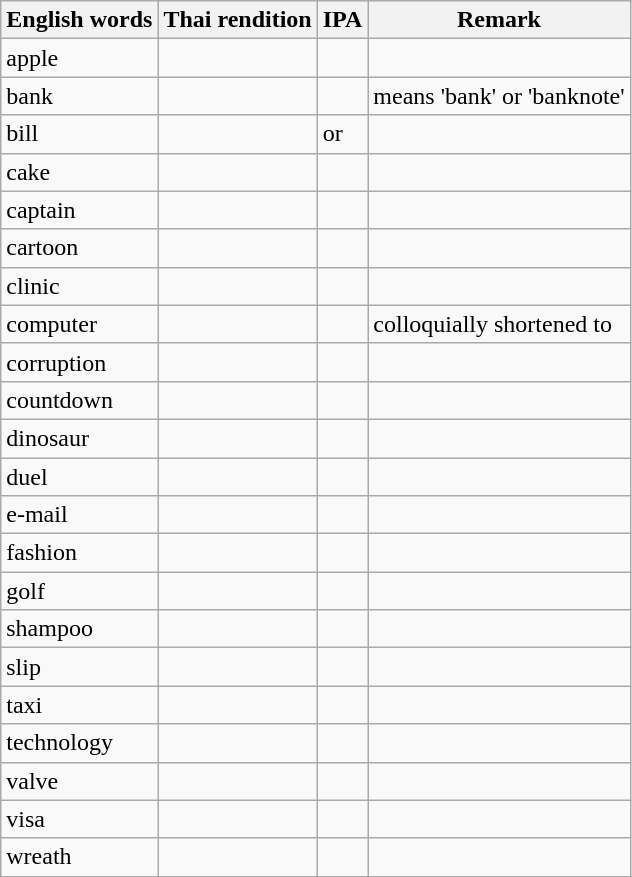<table class="wikitable">
<tr>
<th>English words</th>
<th>Thai rendition</th>
<th>IPA</th>
<th>Remark</th>
</tr>
<tr>
<td>apple</td>
<td></td>
<td></td>
<td></td>
</tr>
<tr>
<td>bank</td>
<td></td>
<td></td>
<td>means 'bank' or 'banknote'</td>
</tr>
<tr>
<td>bill</td>
<td></td>
<td> or </td>
<td></td>
</tr>
<tr>
<td>cake</td>
<td></td>
<td></td>
<td></td>
</tr>
<tr>
<td>captain</td>
<td></td>
<td></td>
<td></td>
</tr>
<tr>
<td>cartoon</td>
<td></td>
<td></td>
<td></td>
</tr>
<tr>
<td>clinic</td>
<td></td>
<td></td>
<td></td>
</tr>
<tr>
<td>computer</td>
<td></td>
<td></td>
<td>colloquially shortened to  </td>
</tr>
<tr>
<td>corruption</td>
<td></td>
<td></td>
<td></td>
</tr>
<tr>
<td>countdown</td>
<td></td>
<td></td>
<td></td>
</tr>
<tr>
<td>dinosaur</td>
<td></td>
<td></td>
<td></td>
</tr>
<tr>
<td>duel</td>
<td></td>
<td></td>
<td></td>
</tr>
<tr>
<td>e-mail</td>
<td></td>
<td></td>
<td></td>
</tr>
<tr>
<td>fashion</td>
<td></td>
<td></td>
<td></td>
</tr>
<tr>
<td>golf</td>
<td></td>
<td></td>
<td></td>
</tr>
<tr>
<td>shampoo</td>
<td></td>
<td></td>
<td></td>
</tr>
<tr>
<td>slip</td>
<td></td>
<td></td>
<td></td>
</tr>
<tr>
<td>taxi</td>
<td></td>
<td></td>
<td></td>
</tr>
<tr>
<td>technology</td>
<td></td>
<td></td>
<td></td>
</tr>
<tr>
<td>valve</td>
<td></td>
<td></td>
<td></td>
</tr>
<tr>
<td>visa</td>
<td></td>
<td></td>
<td></td>
</tr>
<tr>
<td>wreath</td>
<td></td>
<td></td>
<td></td>
</tr>
</table>
